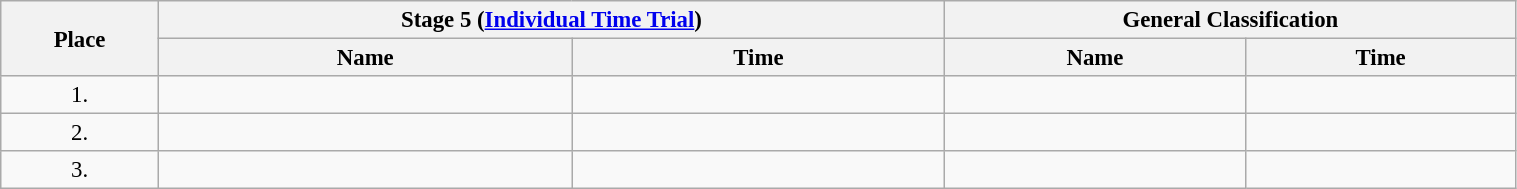<table class=wikitable style="font-size:95%" width="80%">
<tr>
<th rowspan="2">Place</th>
<th colspan="2">Stage 5 (<a href='#'>Individual Time Trial</a>)</th>
<th colspan="2">General Classification</th>
</tr>
<tr>
<th>Name</th>
<th>Time</th>
<th>Name</th>
<th>Time</th>
</tr>
<tr>
<td align="center">1.</td>
<td></td>
<td></td>
<td></td>
<td></td>
</tr>
<tr>
<td align="center">2.</td>
<td></td>
<td></td>
<td></td>
<td></td>
</tr>
<tr>
<td align="center">3.</td>
<td></td>
<td></td>
<td></td>
<td></td>
</tr>
</table>
